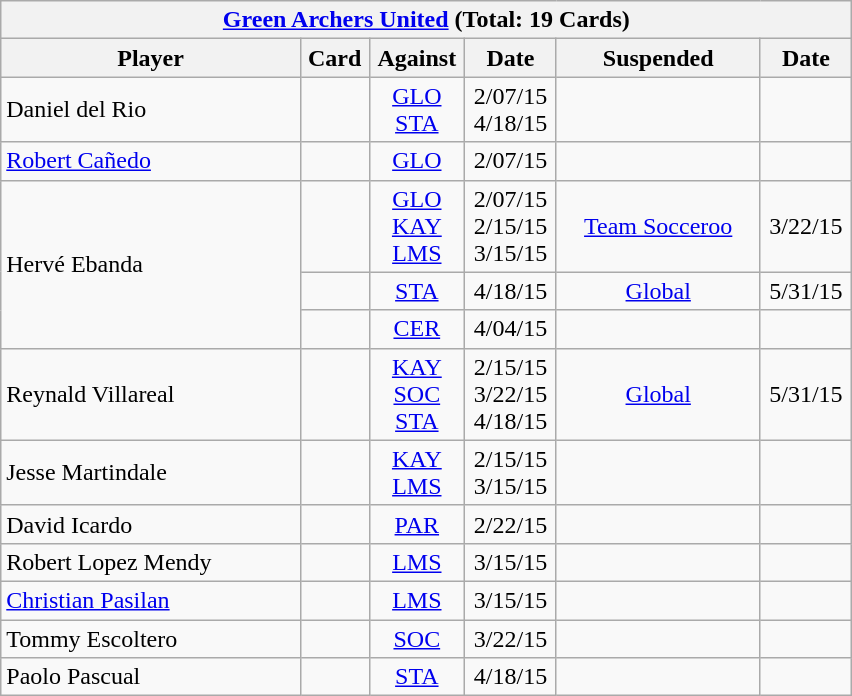<table class="wikitable collapsible collapsed">
<tr>
<th colspan="6" style="width:560px"><a href='#'>Green Archers United</a> (Total: 19 Cards)			</th>
</tr>
<tr>
<th style="width:180px">Player</th>
<th style="width: 30px">Card</th>
<th style="width: 50px">Against</th>
<th style="width: 50px">Date</th>
<th style="width:120px">Suspended</th>
<th style="width: 50px">Date</th>
</tr>
<tr>
<td style="text-align:left"> Daniel del Rio</td>
<td style="text-align:center"><br></td>
<td style="text-align:center"><a href='#'>GLO</a><br><a href='#'>STA</a></td>
<td style="text-align:center">2/07/15<br>4/18/15</td>
<td style="text-align:center"></td>
<td style="text-align:center"></td>
</tr>
<tr>
<td style="text-align:left"> <a href='#'>Robert Cañedo</a></td>
<td style="text-align:center"></td>
<td style="text-align:center"><a href='#'>GLO</a></td>
<td style="text-align:center">2/07/15</td>
<td style="text-align:center"></td>
<td style="text-align:center"></td>
</tr>
<tr>
<td rowspan="3" style="text-align:left"> Hervé Ebanda</td>
<td style="text-align:center"><br><br></td>
<td style="text-align:center"><a href='#'>GLO</a><br><a href='#'>KAY</a><br><a href='#'>LMS</a></td>
<td style="text-align:center">2/07/15<br>2/15/15<br>3/15/15</td>
<td style="text-align:center"><a href='#'>Team Socceroo</a></td>
<td style="text-align:center">3/22/15</td>
</tr>
<tr>
<td style="text-align:center"></td>
<td style="text-align:center"><a href='#'>STA</a></td>
<td style="text-align:center">4/18/15</td>
<td style="text-align:center"><a href='#'>Global</a></td>
<td style="text-align:center">5/31/15</td>
</tr>
<tr>
<td style="text-align:center"></td>
<td style="text-align:center"><a href='#'>CER</a></td>
<td style="text-align:center">4/04/15</td>
<td style="text-align:center"></td>
<td style="text-align:center"></td>
</tr>
<tr>
<td style="text-align:left"> Reynald Villareal</td>
<td style="text-align:center"><br><br></td>
<td style="text-align:center"><a href='#'>KAY</a><br><a href='#'>SOC</a><br><a href='#'>STA</a></td>
<td style="text-align:center">2/15/15<br>3/22/15<br>4/18/15</td>
<td style="text-align:center"><a href='#'>Global</a></td>
<td style="text-align:center">5/31/15</td>
</tr>
<tr>
<td style="text-align:left"> Jesse Martindale</td>
<td style="text-align:center"><br></td>
<td style="text-align:center"><a href='#'>KAY</a><br><a href='#'>LMS</a></td>
<td style="text-align:center">2/15/15<br>3/15/15</td>
<td style="text-align:center"></td>
<td style="text-align:center"></td>
</tr>
<tr>
<td style="text-align:left"> David Icardo</td>
<td style="text-align:center"></td>
<td style="text-align:center"><a href='#'>PAR</a></td>
<td style="text-align:center">2/22/15</td>
<td style="text-align:center"></td>
<td style="text-align:center"></td>
</tr>
<tr>
<td style="text-align:left"> Robert Lopez Mendy</td>
<td style="text-align:center"></td>
<td style="text-align:center"><a href='#'>LMS</a></td>
<td style="text-align:center">3/15/15</td>
<td style="text-align:center"></td>
<td style="text-align:center"></td>
</tr>
<tr>
<td style="text-align:left"> <a href='#'>Christian Pasilan</a></td>
<td style="text-align:center"></td>
<td style="text-align:center"><a href='#'>LMS</a></td>
<td style="text-align:center">3/15/15</td>
<td style="text-align:center"></td>
<td style="text-align:center"></td>
</tr>
<tr>
<td style="text-align:left"> Tommy Escoltero</td>
<td style="text-align:center"></td>
<td style="text-align:center"><a href='#'>SOC</a></td>
<td style="text-align:center">3/22/15</td>
<td style="text-align:center"></td>
<td style="text-align:center"></td>
</tr>
<tr>
<td style="text-align:left"> Paolo Pascual</td>
<td style="text-align:center"></td>
<td style="text-align:center"><a href='#'>STA</a></td>
<td style="text-align:center">4/18/15</td>
<td style="text-align:center"></td>
<td style="text-align:center"></td>
</tr>
</table>
